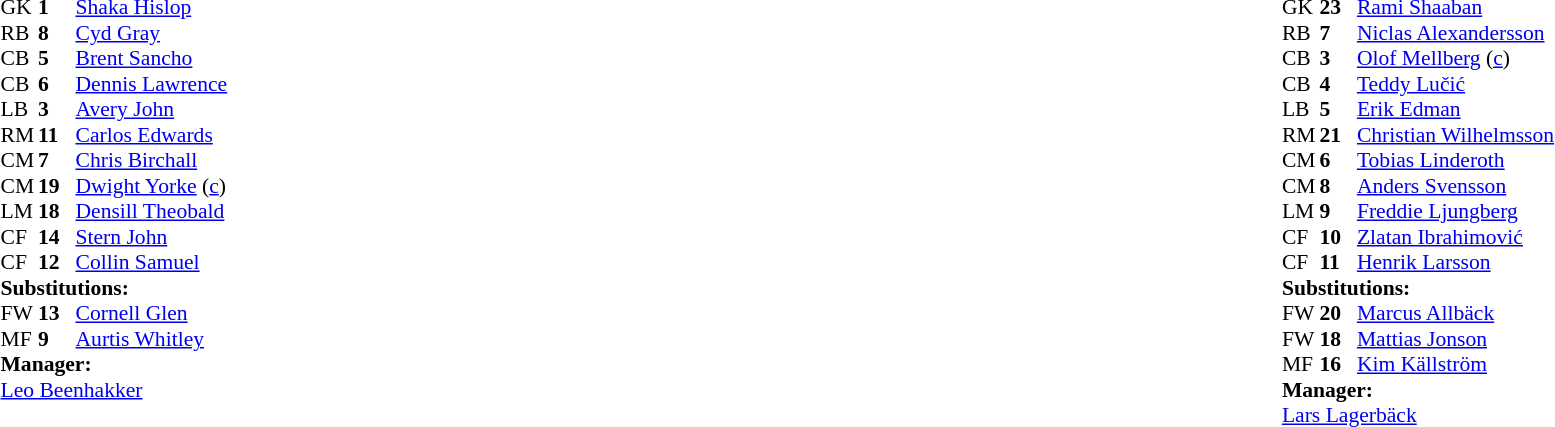<table width="100%">
<tr>
<td valign="top" width="40%"><br><table style="font-size: 90%" cellspacing="0" cellpadding="0">
<tr>
<th width="25"></th>
<th width="25"></th>
</tr>
<tr>
<td>GK</td>
<td><strong>1</strong></td>
<td><a href='#'>Shaka Hislop</a></td>
</tr>
<tr>
<td>RB</td>
<td><strong>8</strong></td>
<td><a href='#'>Cyd Gray</a></td>
</tr>
<tr>
<td>CB</td>
<td><strong>5</strong></td>
<td><a href='#'>Brent Sancho</a></td>
</tr>
<tr>
<td>CB</td>
<td><strong>6</strong></td>
<td><a href='#'>Dennis Lawrence</a></td>
</tr>
<tr>
<td>LB</td>
<td><strong>3</strong></td>
<td><a href='#'>Avery John</a></td>
<td></td>
</tr>
<tr>
<td>RM</td>
<td><strong>11</strong></td>
<td><a href='#'>Carlos Edwards</a></td>
</tr>
<tr>
<td>CM</td>
<td><strong>7</strong></td>
<td><a href='#'>Chris Birchall</a></td>
</tr>
<tr>
<td>CM</td>
<td><strong>19</strong></td>
<td><a href='#'>Dwight Yorke</a> (<a href='#'>c</a>)</td>
<td></td>
</tr>
<tr>
<td>LM</td>
<td><strong>18</strong></td>
<td><a href='#'>Densill Theobald</a></td>
<td></td>
<td></td>
</tr>
<tr>
<td>CF</td>
<td><strong>14</strong></td>
<td><a href='#'>Stern John</a></td>
</tr>
<tr>
<td>CF</td>
<td><strong>12</strong></td>
<td><a href='#'>Collin Samuel</a></td>
<td></td>
<td></td>
</tr>
<tr>
<td colspan=3><strong>Substitutions:</strong></td>
</tr>
<tr>
<td>FW</td>
<td><strong>13</strong></td>
<td><a href='#'>Cornell Glen</a></td>
<td></td>
<td></td>
</tr>
<tr>
<td>MF</td>
<td><strong>9</strong></td>
<td><a href='#'>Aurtis Whitley</a></td>
<td></td>
<td></td>
</tr>
<tr>
<td colspan=3><strong>Manager:</strong></td>
</tr>
<tr>
<td colspan="4"> <a href='#'>Leo Beenhakker</a></td>
</tr>
</table>
</td>
<td valign="top"></td>
<td valign="top" width="50%"><br><table style="font-size: 90%" cellspacing="0" cellpadding="0" align=center>
<tr>
<th width="25"></th>
<th width="25"></th>
</tr>
<tr>
<td>GK</td>
<td><strong>23</strong></td>
<td><a href='#'>Rami Shaaban</a></td>
</tr>
<tr>
<td>RB</td>
<td><strong>7</strong></td>
<td><a href='#'>Niclas Alexandersson</a></td>
</tr>
<tr>
<td>CB</td>
<td><strong>3</strong></td>
<td><a href='#'>Olof Mellberg</a> (<a href='#'>c</a>)</td>
</tr>
<tr>
<td>CB</td>
<td><strong>4</strong></td>
<td><a href='#'>Teddy Lučić</a></td>
</tr>
<tr>
<td>LB</td>
<td><strong>5</strong></td>
<td><a href='#'>Erik Edman</a></td>
</tr>
<tr>
<td>RM</td>
<td><strong>21</strong></td>
<td><a href='#'>Christian Wilhelmsson</a></td>
<td></td>
<td></td>
</tr>
<tr>
<td>CM</td>
<td><strong>6</strong></td>
<td><a href='#'>Tobias Linderoth</a></td>
<td></td>
<td></td>
</tr>
<tr>
<td>CM</td>
<td><strong>8</strong></td>
<td><a href='#'>Anders Svensson</a></td>
<td></td>
<td></td>
</tr>
<tr>
<td>LM</td>
<td><strong>9</strong></td>
<td><a href='#'>Freddie Ljungberg</a></td>
</tr>
<tr>
<td>CF</td>
<td><strong>10</strong></td>
<td><a href='#'>Zlatan Ibrahimović</a></td>
</tr>
<tr>
<td>CF</td>
<td><strong>11</strong></td>
<td><a href='#'>Henrik Larsson</a></td>
<td></td>
</tr>
<tr>
<td colspan=3><strong>Substitutions:</strong></td>
</tr>
<tr>
<td>FW</td>
<td><strong>20</strong></td>
<td><a href='#'>Marcus Allbäck</a></td>
<td></td>
<td></td>
</tr>
<tr>
<td>FW</td>
<td><strong>18</strong></td>
<td><a href='#'>Mattias Jonson</a></td>
<td></td>
<td></td>
</tr>
<tr>
<td>MF</td>
<td><strong>16</strong></td>
<td><a href='#'>Kim Källström</a></td>
<td></td>
<td></td>
</tr>
<tr>
<td colspan=3><strong>Manager:</strong></td>
</tr>
<tr>
<td colspan="4"><a href='#'>Lars Lagerbäck</a></td>
</tr>
</table>
</td>
</tr>
</table>
